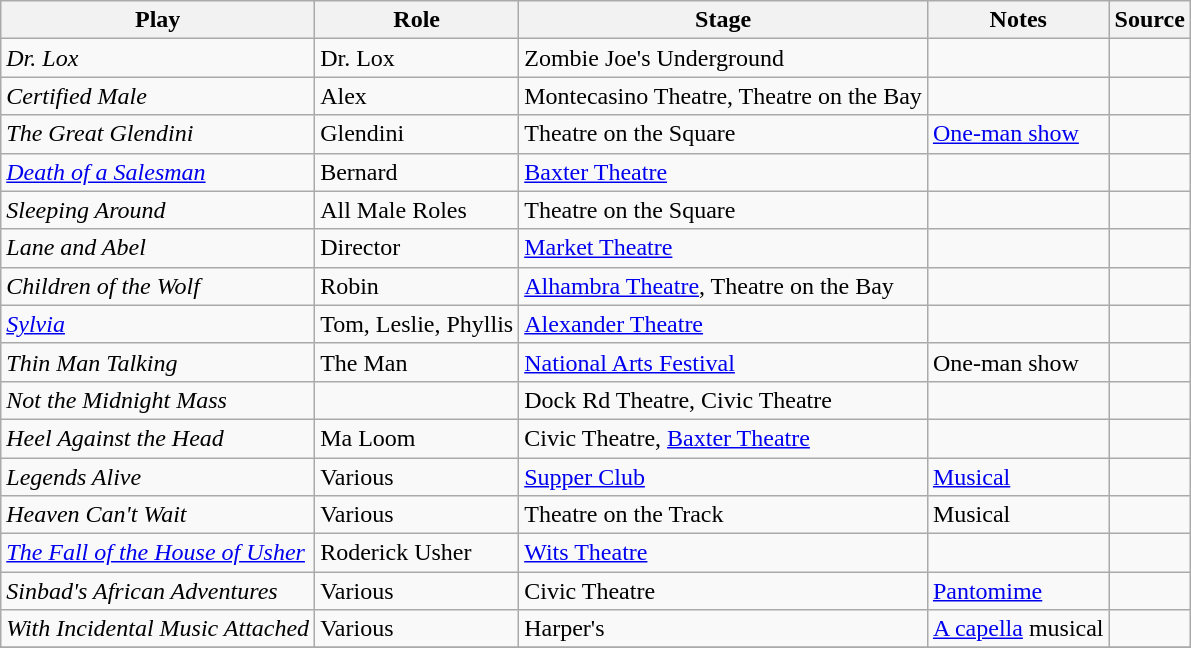<table class="wikitable sortable">
<tr>
<th>Play</th>
<th>Role</th>
<th>Stage</th>
<th class="unsortable">Notes</th>
<th class="unsortable">Source</th>
</tr>
<tr>
<td><em>Dr. Lox</em></td>
<td>Dr. Lox</td>
<td>Zombie Joe's Underground</td>
<td> </td>
<td> </td>
</tr>
<tr>
<td><em>Certified Male</em></td>
<td>Alex</td>
<td>Montecasino Theatre, Theatre on the Bay</td>
<td> </td>
<td> </td>
</tr>
<tr>
<td><em>The Great Glendini</em></td>
<td>Glendini</td>
<td>Theatre on the Square</td>
<td><a href='#'>One-man show</a></td>
<td> </td>
</tr>
<tr>
<td><em><a href='#'>Death of a Salesman</a></em></td>
<td>Bernard</td>
<td><a href='#'>Baxter Theatre</a></td>
<td> </td>
<td> </td>
</tr>
<tr>
<td><em>Sleeping Around</em></td>
<td>All Male Roles</td>
<td>Theatre on the Square</td>
<td> </td>
<td> </td>
</tr>
<tr>
<td><em>Lane and Abel</em></td>
<td>Director</td>
<td><a href='#'>Market Theatre</a></td>
<td> </td>
<td> </td>
</tr>
<tr>
<td><em>Children of the Wolf</em></td>
<td>Robin</td>
<td><a href='#'>Alhambra Theatre</a>, Theatre on the Bay</td>
<td> </td>
<td> </td>
</tr>
<tr>
<td><em><a href='#'>Sylvia</a></em></td>
<td>Tom, Leslie, Phyllis</td>
<td><a href='#'>Alexander Theatre</a></td>
<td> </td>
<td> </td>
</tr>
<tr>
<td><em>Thin Man Talking</em></td>
<td>The Man</td>
<td><a href='#'>National Arts Festival</a></td>
<td>One-man show</td>
<td> </td>
</tr>
<tr>
<td><em>Not the Midnight Mass</em></td>
<td> </td>
<td>Dock Rd Theatre, Civic Theatre</td>
<td> </td>
<td> </td>
</tr>
<tr>
<td><em>Heel Against the Head</em></td>
<td>Ma Loom</td>
<td>Civic Theatre, <a href='#'>Baxter Theatre</a></td>
<td> </td>
<td> </td>
</tr>
<tr>
<td><em>Legends Alive</em></td>
<td>Various</td>
<td><a href='#'>Supper Club</a></td>
<td><a href='#'>Musical</a></td>
<td> </td>
</tr>
<tr>
<td><em>Heaven Can't Wait</em></td>
<td>Various</td>
<td>Theatre on the Track</td>
<td>Musical</td>
<td> </td>
</tr>
<tr>
<td><em><a href='#'>The Fall of the House of Usher</a></em></td>
<td>Roderick Usher</td>
<td><a href='#'>Wits Theatre</a></td>
<td> </td>
<td> </td>
</tr>
<tr>
<td><em>Sinbad's African Adventures</em></td>
<td>Various</td>
<td>Civic Theatre</td>
<td><a href='#'>Pantomime</a></td>
<td> </td>
</tr>
<tr>
<td><em>With Incidental Music Attached</em></td>
<td>Various</td>
<td>Harper's</td>
<td><a href='#'>A capella</a> musical</td>
<td> </td>
</tr>
<tr>
</tr>
</table>
